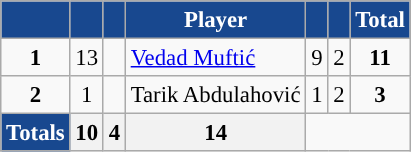<table class="wikitable sortable" style="font-size: 95%; text-align: center;">
<tr>
<th style="background:#18488f; color:#FFFFFF; "></th>
<th style="background:#18488f; color:#FFFFFF; "></th>
<th style="background:#18488f; color:#FFFFFF; "></th>
<th style="background:#18488f; color:#FFFFFF; ">Player</th>
<th style="background:#18488f; color:#FFFFFF; "></th>
<th style="background:#18488f; color:#FFFFFF; "></th>
<th style="background:#18488f; color:#FFFFFF; ">Total</th>
</tr>
<tr>
<td><strong>1</strong></td>
<td>13</td>
<td></td>
<td align=left><a href='#'>Vedad Muftić</a></td>
<td>9</td>
<td>2</td>
<td><strong>11</strong></td>
</tr>
<tr>
<td><strong>2</strong></td>
<td>1</td>
<td></td>
<td align=left>Tarik Abdulahović</td>
<td>1</td>
<td>2</td>
<td><strong>3</strong></td>
</tr>
<tr>
<th style="background:#18488f; color:#FFFFFF; "><strong>Totals</strong></th>
<th>10 </th>
<th>4 </th>
<th>14 </th>
</tr>
</table>
